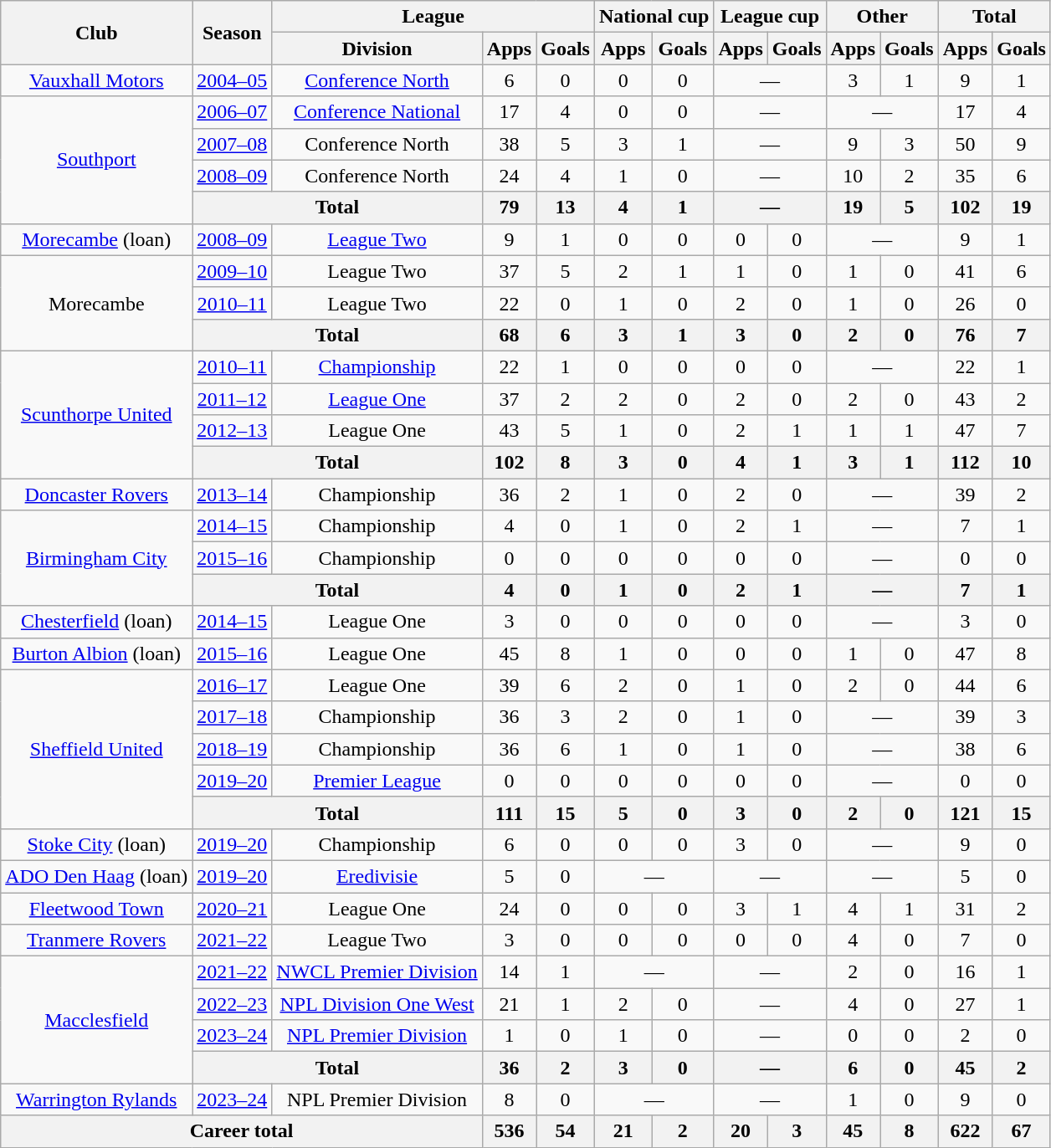<table class="wikitable" style="text-align:center">
<tr>
<th rowspan="2">Club</th>
<th rowspan="2">Season</th>
<th colspan="3">League</th>
<th colspan="2">National cup</th>
<th colspan="2">League cup</th>
<th colspan="2">Other</th>
<th colspan="2">Total</th>
</tr>
<tr>
<th>Division</th>
<th>Apps</th>
<th>Goals</th>
<th>Apps</th>
<th>Goals</th>
<th>Apps</th>
<th>Goals</th>
<th>Apps</th>
<th>Goals</th>
<th>Apps</th>
<th>Goals</th>
</tr>
<tr>
<td><a href='#'>Vauxhall Motors</a></td>
<td><a href='#'>2004–05</a></td>
<td><a href='#'>Conference North</a></td>
<td>6</td>
<td>0</td>
<td>0</td>
<td>0</td>
<td colspan="2">—</td>
<td>3</td>
<td>1</td>
<td>9</td>
<td>1</td>
</tr>
<tr>
<td rowspan="4"><a href='#'>Southport</a></td>
<td><a href='#'>2006–07</a></td>
<td><a href='#'>Conference National</a></td>
<td>17</td>
<td>4</td>
<td>0</td>
<td>0</td>
<td colspan=2>—</td>
<td colspan=2>—</td>
<td>17</td>
<td>4</td>
</tr>
<tr>
<td><a href='#'>2007–08</a></td>
<td>Conference North</td>
<td>38</td>
<td>5</td>
<td>3</td>
<td>1</td>
<td colspan=2>—</td>
<td>9</td>
<td>3</td>
<td>50</td>
<td>9</td>
</tr>
<tr>
<td><a href='#'>2008–09</a></td>
<td>Conference North</td>
<td>24</td>
<td>4</td>
<td>1</td>
<td>0</td>
<td colspan=2>—</td>
<td>10</td>
<td>2</td>
<td>35</td>
<td>6</td>
</tr>
<tr>
<th colspan="2">Total</th>
<th>79</th>
<th>13</th>
<th>4</th>
<th>1</th>
<th colspan=2>—</th>
<th>19</th>
<th>5</th>
<th>102</th>
<th>19</th>
</tr>
<tr>
<td><a href='#'>Morecambe</a> (loan)</td>
<td><a href='#'>2008–09</a></td>
<td><a href='#'>League Two</a></td>
<td>9</td>
<td>1</td>
<td>0</td>
<td>0</td>
<td>0</td>
<td>0</td>
<td colspan=2>—</td>
<td>9</td>
<td>1</td>
</tr>
<tr>
<td rowspan="3">Morecambe</td>
<td><a href='#'>2009–10</a></td>
<td>League Two</td>
<td>37</td>
<td>5</td>
<td>2</td>
<td>1</td>
<td>1</td>
<td>0</td>
<td>1</td>
<td>0</td>
<td>41</td>
<td>6</td>
</tr>
<tr>
<td><a href='#'>2010–11</a></td>
<td>League Two</td>
<td>22</td>
<td>0</td>
<td>1</td>
<td>0</td>
<td>2</td>
<td>0</td>
<td>1</td>
<td>0</td>
<td>26</td>
<td>0</td>
</tr>
<tr>
<th colspan="2">Total</th>
<th>68</th>
<th>6</th>
<th>3</th>
<th>1</th>
<th>3</th>
<th>0</th>
<th>2</th>
<th>0</th>
<th>76</th>
<th>7</th>
</tr>
<tr>
<td rowspan="4"><a href='#'>Scunthorpe United</a></td>
<td><a href='#'>2010–11</a></td>
<td><a href='#'>Championship</a></td>
<td>22</td>
<td>1</td>
<td>0</td>
<td>0</td>
<td>0</td>
<td>0</td>
<td colspan=2>—</td>
<td>22</td>
<td>1</td>
</tr>
<tr>
<td><a href='#'>2011–12</a></td>
<td><a href='#'>League One</a></td>
<td>37</td>
<td>2</td>
<td>2</td>
<td>0</td>
<td>2</td>
<td>0</td>
<td>2</td>
<td>0</td>
<td>43</td>
<td>2</td>
</tr>
<tr>
<td><a href='#'>2012–13</a></td>
<td>League One</td>
<td>43</td>
<td>5</td>
<td>1</td>
<td>0</td>
<td>2</td>
<td>1</td>
<td>1</td>
<td>1</td>
<td>47</td>
<td>7</td>
</tr>
<tr>
<th colspan="2">Total</th>
<th>102</th>
<th>8</th>
<th>3</th>
<th>0</th>
<th>4</th>
<th>1</th>
<th>3</th>
<th>1</th>
<th>112</th>
<th>10</th>
</tr>
<tr>
<td><a href='#'>Doncaster Rovers</a></td>
<td><a href='#'>2013–14</a></td>
<td>Championship</td>
<td>36</td>
<td>2</td>
<td>1</td>
<td>0</td>
<td>2</td>
<td>0</td>
<td colspan=2>—</td>
<td>39</td>
<td>2</td>
</tr>
<tr>
<td rowspan="3"><a href='#'>Birmingham City</a></td>
<td><a href='#'>2014–15</a></td>
<td>Championship</td>
<td>4</td>
<td>0</td>
<td>1</td>
<td>0</td>
<td>2</td>
<td>1</td>
<td colspan=2>—</td>
<td>7</td>
<td>1</td>
</tr>
<tr>
<td><a href='#'>2015–16</a></td>
<td>Championship</td>
<td>0</td>
<td>0</td>
<td>0</td>
<td>0</td>
<td>0</td>
<td>0</td>
<td colspan=2>—</td>
<td>0</td>
<td>0</td>
</tr>
<tr>
<th colspan="2">Total</th>
<th>4</th>
<th>0</th>
<th>1</th>
<th>0</th>
<th>2</th>
<th>1</th>
<th colspan=2>—</th>
<th>7</th>
<th>1</th>
</tr>
<tr>
<td><a href='#'>Chesterfield</a> (loan)</td>
<td><a href='#'>2014–15</a></td>
<td>League One</td>
<td>3</td>
<td>0</td>
<td>0</td>
<td>0</td>
<td>0</td>
<td>0</td>
<td colspan=2>—</td>
<td>3</td>
<td>0</td>
</tr>
<tr>
<td><a href='#'>Burton Albion</a> (loan)</td>
<td><a href='#'>2015–16</a></td>
<td>League One</td>
<td>45</td>
<td>8</td>
<td>1</td>
<td>0</td>
<td>0</td>
<td>0</td>
<td>1</td>
<td>0</td>
<td>47</td>
<td>8</td>
</tr>
<tr>
<td rowspan=5><a href='#'>Sheffield United</a></td>
<td><a href='#'>2016–17</a></td>
<td>League One</td>
<td>39</td>
<td>6</td>
<td>2</td>
<td>0</td>
<td>1</td>
<td>0</td>
<td>2</td>
<td>0</td>
<td>44</td>
<td>6</td>
</tr>
<tr>
<td><a href='#'>2017–18</a></td>
<td>Championship</td>
<td>36</td>
<td>3</td>
<td>2</td>
<td>0</td>
<td>1</td>
<td>0</td>
<td colspan=2>—</td>
<td>39</td>
<td>3</td>
</tr>
<tr>
<td><a href='#'>2018–19</a></td>
<td>Championship</td>
<td>36</td>
<td>6</td>
<td>1</td>
<td>0</td>
<td>1</td>
<td>0</td>
<td colspan=2>—</td>
<td>38</td>
<td>6</td>
</tr>
<tr>
<td><a href='#'>2019–20</a></td>
<td><a href='#'>Premier League</a></td>
<td>0</td>
<td>0</td>
<td>0</td>
<td>0</td>
<td>0</td>
<td>0</td>
<td colspan=2>—</td>
<td>0</td>
<td>0</td>
</tr>
<tr>
<th colspan=2>Total</th>
<th>111</th>
<th>15</th>
<th>5</th>
<th>0</th>
<th>3</th>
<th>0</th>
<th>2</th>
<th>0</th>
<th>121</th>
<th>15</th>
</tr>
<tr>
<td><a href='#'>Stoke City</a> (loan)</td>
<td><a href='#'>2019–20</a></td>
<td>Championship</td>
<td>6</td>
<td>0</td>
<td>0</td>
<td>0</td>
<td>3</td>
<td>0</td>
<td colspan=2>—</td>
<td>9</td>
<td>0</td>
</tr>
<tr>
<td><a href='#'>ADO Den Haag</a> (loan)</td>
<td><a href='#'>2019–20</a></td>
<td><a href='#'>Eredivisie</a></td>
<td>5</td>
<td>0</td>
<td colspan=2>—</td>
<td colspan=2>—</td>
<td colspan=2>—</td>
<td>5</td>
<td>0</td>
</tr>
<tr>
<td><a href='#'>Fleetwood Town</a></td>
<td><a href='#'>2020–21</a></td>
<td>League One</td>
<td>24</td>
<td>0</td>
<td>0</td>
<td>0</td>
<td>3</td>
<td>1</td>
<td>4</td>
<td>1</td>
<td>31</td>
<td>2</td>
</tr>
<tr>
<td><a href='#'>Tranmere Rovers</a></td>
<td><a href='#'>2021–22</a></td>
<td>League Two</td>
<td>3</td>
<td>0</td>
<td>0</td>
<td>0</td>
<td>0</td>
<td>0</td>
<td>4</td>
<td>0</td>
<td>7</td>
<td>0</td>
</tr>
<tr>
<td rowspan="4"><a href='#'>Macclesfield</a></td>
<td><a href='#'>2021–22</a></td>
<td><a href='#'>NWCL Premier Division</a></td>
<td>14</td>
<td>1</td>
<td colspan=2>—</td>
<td colspan=2>—</td>
<td>2</td>
<td>0</td>
<td>16</td>
<td>1</td>
</tr>
<tr>
<td><a href='#'>2022–23</a></td>
<td><a href='#'>NPL Division One West</a></td>
<td>21</td>
<td>1</td>
<td>2</td>
<td>0</td>
<td colspan="2">—</td>
<td>4</td>
<td>0</td>
<td>27</td>
<td>1</td>
</tr>
<tr>
<td><a href='#'>2023–24</a></td>
<td><a href='#'>NPL Premier Division</a></td>
<td>1</td>
<td>0</td>
<td>1</td>
<td>0</td>
<td colspan="2">—</td>
<td>0</td>
<td>0</td>
<td>2</td>
<td>0</td>
</tr>
<tr>
<th colspan=2>Total</th>
<th>36</th>
<th>2</th>
<th>3</th>
<th>0</th>
<th colspan="2">—</th>
<th>6</th>
<th>0</th>
<th>45</th>
<th>2</th>
</tr>
<tr>
<td><a href='#'>Warrington Rylands</a></td>
<td><a href='#'>2023–24</a></td>
<td>NPL Premier Division</td>
<td>8</td>
<td>0</td>
<td colspan=2>—</td>
<td colspan=2>—</td>
<td>1</td>
<td>0</td>
<td>9</td>
<td>0</td>
</tr>
<tr>
<th colspan=3>Career total</th>
<th>536</th>
<th>54</th>
<th>21</th>
<th>2</th>
<th>20</th>
<th>3</th>
<th>45</th>
<th>8</th>
<th>622</th>
<th>67</th>
</tr>
</table>
